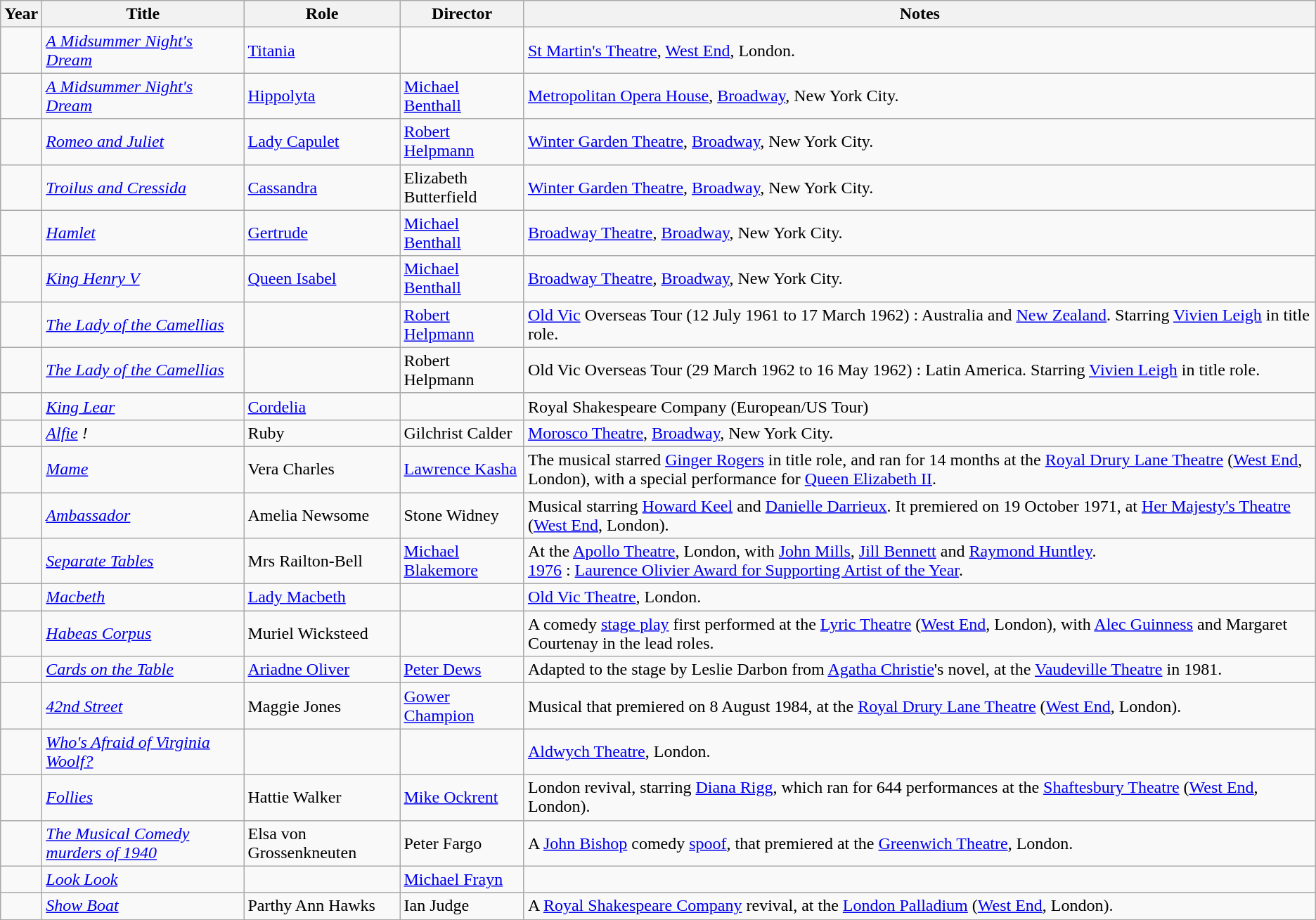<table class="wikitable sortable">
<tr>
<th>Year</th>
<th>Title</th>
<th>Role</th>
<th>Director</th>
<th>Notes</th>
</tr>
<tr>
<td></td>
<td><em><a href='#'>A Midsummer Night's Dream</a></em></td>
<td><a href='#'>Titania</a></td>
<td></td>
<td><a href='#'>St Martin's Theatre</a>, <a href='#'>West End</a>, London.</td>
</tr>
<tr>
<td></td>
<td><em><a href='#'>A Midsummer Night's Dream</a></em></td>
<td><a href='#'>Hippolyta</a></td>
<td><a href='#'>Michael Benthall</a></td>
<td><a href='#'>Metropolitan Opera House</a>, <a href='#'>Broadway</a>, New York City.</td>
</tr>
<tr>
<td></td>
<td><em><a href='#'>Romeo and Juliet</a></em></td>
<td><a href='#'>Lady Capulet</a></td>
<td><a href='#'>Robert Helpmann</a></td>
<td><a href='#'>Winter Garden Theatre</a>, <a href='#'>Broadway</a>, New York City.</td>
</tr>
<tr>
<td></td>
<td><em><a href='#'>Troilus and Cressida</a></em></td>
<td><a href='#'>Cassandra</a></td>
<td>Elizabeth Butterfield</td>
<td><a href='#'>Winter Garden Theatre</a>, <a href='#'>Broadway</a>, New York City.</td>
</tr>
<tr>
<td></td>
<td><em><a href='#'>Hamlet</a></em></td>
<td><a href='#'>Gertrude</a></td>
<td><a href='#'>Michael Benthall</a></td>
<td><a href='#'>Broadway Theatre</a>, <a href='#'>Broadway</a>, New York City.</td>
</tr>
<tr>
<td></td>
<td><em><a href='#'>King Henry V</a></em></td>
<td><a href='#'>Queen Isabel</a></td>
<td><a href='#'>Michael Benthall</a></td>
<td><a href='#'>Broadway Theatre</a>, <a href='#'>Broadway</a>, New York City.</td>
</tr>
<tr>
<td></td>
<td><em><a href='#'>The Lady of the Camellias</a></em></td>
<td></td>
<td><a href='#'>Robert Helpmann</a></td>
<td><a href='#'>Old Vic</a> Overseas Tour (12 July 1961 to 17 March 1962) : Australia and <a href='#'>New Zealand</a>. Starring <a href='#'>Vivien Leigh</a> in title role.</td>
</tr>
<tr>
<td></td>
<td><em><a href='#'>The Lady of the Camellias</a></em></td>
<td></td>
<td>Robert Helpmann</td>
<td>Old Vic Overseas Tour (29 March 1962 to 16 May 1962) : Latin America. Starring <a href='#'>Vivien Leigh</a> in title role.</td>
</tr>
<tr>
<td></td>
<td><em><a href='#'>King Lear</a></em></td>
<td><a href='#'>Cordelia</a></td>
<td></td>
<td>Royal Shakespeare Company (European/US Tour)</td>
</tr>
<tr>
<td></td>
<td><em><a href='#'>Alfie</a> !</em></td>
<td>Ruby</td>
<td>Gilchrist Calder</td>
<td><a href='#'>Morosco Theatre</a>, <a href='#'>Broadway</a>, New York City.</td>
</tr>
<tr>
<td></td>
<td><em><a href='#'>Mame</a></em></td>
<td>Vera Charles</td>
<td><a href='#'>Lawrence Kasha</a></td>
<td>The musical starred <a href='#'>Ginger Rogers</a> in title role, and ran for 14 months at the <a href='#'>Royal Drury Lane Theatre</a> (<a href='#'>West End</a>, London), with a special performance for <a href='#'>Queen Elizabeth II</a>.</td>
</tr>
<tr>
<td></td>
<td><em><a href='#'>Ambassador</a></em></td>
<td>Amelia Newsome</td>
<td>Stone Widney</td>
<td>Musical starring <a href='#'>Howard Keel</a> and <a href='#'>Danielle Darrieux</a>. It premiered on 19 October 1971, at <a href='#'>Her Majesty's Theatre</a> (<a href='#'>West End</a>, London).</td>
</tr>
<tr>
<td></td>
<td><em><a href='#'>Separate Tables</a></em></td>
<td>Mrs Railton-Bell</td>
<td><a href='#'>Michael Blakemore</a></td>
<td>At the <a href='#'>Apollo Theatre</a>, London, with <a href='#'>John Mills</a>, <a href='#'>Jill Bennett</a> and <a href='#'>Raymond Huntley</a>.<br><a href='#'>1976</a> : <a href='#'>Laurence Olivier Award for Supporting Artist of the Year</a>.</td>
</tr>
<tr>
<td></td>
<td><em><a href='#'>Macbeth</a></em></td>
<td><a href='#'>Lady Macbeth</a></td>
<td></td>
<td><a href='#'>Old Vic Theatre</a>, London.</td>
</tr>
<tr>
<td></td>
<td><em><a href='#'>Habeas Corpus</a></em></td>
<td>Muriel Wicksteed</td>
<td></td>
<td>A comedy <a href='#'>stage play</a> first performed at the <a href='#'>Lyric Theatre</a> (<a href='#'>West End</a>, London), with <a href='#'>Alec Guinness</a> and Margaret Courtenay in the lead roles.</td>
</tr>
<tr>
<td></td>
<td><em><a href='#'>Cards on the Table</a></em></td>
<td><a href='#'>Ariadne Oliver</a></td>
<td><a href='#'>Peter Dews</a></td>
<td>Adapted to the stage by Leslie Darbon from <a href='#'>Agatha Christie</a>'s novel, at the <a href='#'>Vaudeville Theatre</a> in 1981.</td>
</tr>
<tr>
<td></td>
<td><em><a href='#'>42nd Street</a></em></td>
<td>Maggie Jones</td>
<td><a href='#'>Gower Champion</a></td>
<td>Musical that premiered on 8 August 1984, at the <a href='#'>Royal Drury Lane Theatre</a> (<a href='#'>West End</a>, London).</td>
</tr>
<tr>
<td></td>
<td><em><a href='#'>Who's Afraid of Virginia Woolf?</a></em></td>
<td></td>
<td></td>
<td><a href='#'>Aldwych Theatre</a>, London.</td>
</tr>
<tr>
<td></td>
<td><em><a href='#'>Follies</a></em></td>
<td>Hattie Walker</td>
<td><a href='#'>Mike Ockrent</a></td>
<td>London revival, starring <a href='#'>Diana Rigg</a>, which ran for 644 performances at the <a href='#'>Shaftesbury Theatre</a> (<a href='#'>West End</a>, London).</td>
</tr>
<tr>
<td></td>
<td><em><a href='#'>The Musical Comedy murders of 1940</a></em></td>
<td>Elsa von Grossenkneuten</td>
<td>Peter Fargo</td>
<td>A <a href='#'>John Bishop</a> comedy <a href='#'>spoof</a>, that premiered at the <a href='#'>Greenwich Theatre</a>, London.</td>
</tr>
<tr>
<td></td>
<td><em><a href='#'>Look Look</a></em></td>
<td></td>
<td><a href='#'>Michael Frayn</a></td>
<td></td>
</tr>
<tr>
<td></td>
<td><em><a href='#'>Show Boat</a></em></td>
<td>Parthy Ann Hawks</td>
<td>Ian Judge</td>
<td>A <a href='#'>Royal Shakespeare Company</a> revival, at the <a href='#'>London Palladium</a> (<a href='#'>West End</a>, London).</td>
</tr>
<tr>
</tr>
</table>
